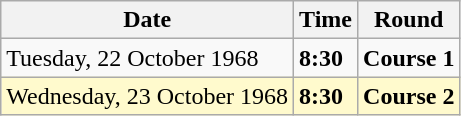<table class="wikitable">
<tr>
<th>Date</th>
<th>Time</th>
<th>Round</th>
</tr>
<tr>
<td>Tuesday, 22 October 1968</td>
<td><strong>8:30</strong></td>
<td><strong>Course 1</strong></td>
</tr>
<tr style=background:lemonchiffon>
<td>Wednesday, 23 October 1968</td>
<td><strong>8:30</strong></td>
<td><strong>Course 2</strong></td>
</tr>
</table>
